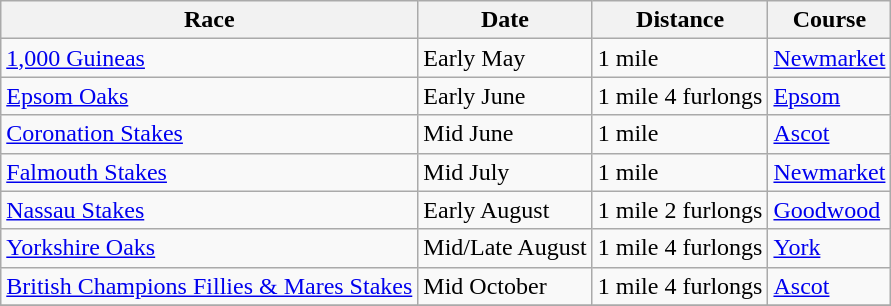<table class="wikitable">
<tr>
<th>Race</th>
<th>Date</th>
<th>Distance</th>
<th>Course</th>
</tr>
<tr>
<td><a href='#'>1,000 Guineas</a></td>
<td>Early May</td>
<td>1 mile</td>
<td><a href='#'>Newmarket</a></td>
</tr>
<tr>
<td><a href='#'>Epsom Oaks</a></td>
<td>Early June</td>
<td>1 mile 4 furlongs</td>
<td><a href='#'>Epsom</a></td>
</tr>
<tr>
<td><a href='#'>Coronation Stakes</a></td>
<td>Mid June</td>
<td>1 mile</td>
<td><a href='#'>Ascot</a></td>
</tr>
<tr>
<td><a href='#'>Falmouth Stakes</a></td>
<td>Mid July</td>
<td>1 mile</td>
<td><a href='#'>Newmarket</a></td>
</tr>
<tr>
<td><a href='#'>Nassau Stakes</a></td>
<td>Early August</td>
<td>1 mile 2 furlongs</td>
<td><a href='#'>Goodwood</a></td>
</tr>
<tr>
<td><a href='#'>Yorkshire Oaks</a></td>
<td>Mid/Late August</td>
<td>1 mile 4 furlongs</td>
<td><a href='#'>York</a></td>
</tr>
<tr>
<td><a href='#'>British Champions Fillies & Mares Stakes</a></td>
<td>Mid October</td>
<td>1 mile 4 furlongs</td>
<td><a href='#'>Ascot</a></td>
</tr>
<tr>
</tr>
</table>
